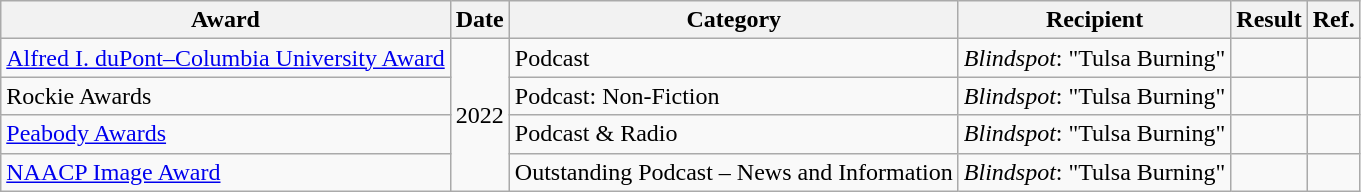<table class="wikitable sortable">
<tr>
<th>Award</th>
<th>Date</th>
<th>Category</th>
<th>Recipient</th>
<th>Result</th>
<th>Ref.</th>
</tr>
<tr>
<td><a href='#'>Alfred I. duPont–Columbia University Award</a></td>
<td rowspan="4">2022</td>
<td>Podcast</td>
<td><em>Blindspot</em>: "Tulsa Burning"</td>
<td></td>
<td></td>
</tr>
<tr>
<td>Rockie Awards</td>
<td>Podcast: Non-Fiction</td>
<td><em>Blindspot</em>: "Tulsa Burning"</td>
<td></td>
<td></td>
</tr>
<tr>
<td><a href='#'>Peabody Awards</a></td>
<td>Podcast & Radio</td>
<td><em>Blindspot</em>: "Tulsa Burning"</td>
<td></td>
<td></td>
</tr>
<tr>
<td><a href='#'>NAACP Image Award</a></td>
<td>Outstanding Podcast – News and Information</td>
<td><em>Blindspot</em>: "Tulsa Burning"</td>
<td></td>
<td></td>
</tr>
</table>
